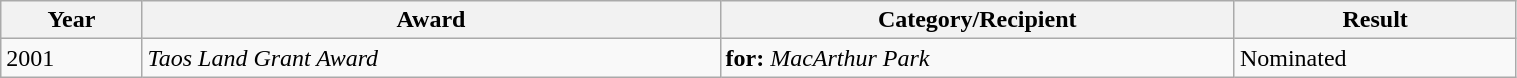<table class="wikitable sortable" width=80% margin=auto>
<tr>
<th>Year</th>
<th>Award</th>
<th>Category/Recipient</th>
<th>Result</th>
</tr>
<tr>
<td>2001</td>
<td><em>Taos Land Grant Award</em></td>
<td><strong>for:</strong> <em>MacArthur Park</em></td>
<td>Nominated</td>
</tr>
</table>
